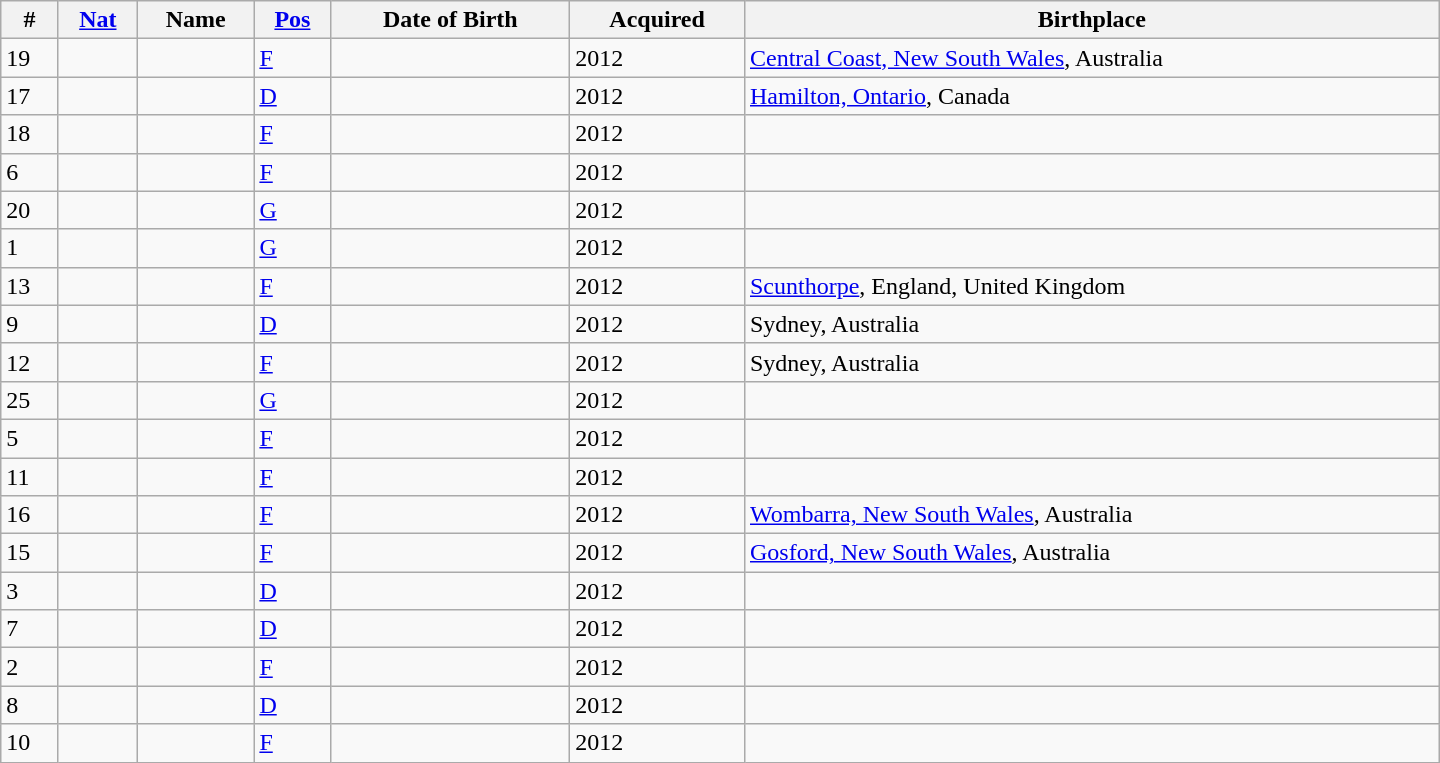<table class="wikitable sortable" style=width:60em style="text-align:center">
<tr>
<th>#</th>
<th><a href='#'>Nat</a></th>
<th>Name</th>
<th><a href='#'>Pos</a></th>
<th>Date of Birth</th>
<th>Acquired</th>
<th>Birthplace</th>
</tr>
<tr>
<td>19</td>
<td></td>
<td align="left"></td>
<td><a href='#'>F</a></td>
<td align="left"></td>
<td>2012</td>
<td align="left"><a href='#'>Central Coast, New South Wales</a>, Australia</td>
</tr>
<tr>
<td>17</td>
<td></td>
<td align="left"></td>
<td><a href='#'>D</a></td>
<td align="left"></td>
<td>2012</td>
<td align="left"><a href='#'>Hamilton, Ontario</a>, Canada</td>
</tr>
<tr>
<td>18</td>
<td></td>
<td align="left"></td>
<td><a href='#'>F</a></td>
<td align="left"></td>
<td>2012</td>
<td></td>
</tr>
<tr>
<td>6</td>
<td></td>
<td align="left"></td>
<td><a href='#'>F</a></td>
<td align="left"></td>
<td>2012</td>
<td></td>
</tr>
<tr>
<td>20</td>
<td></td>
<td align="left"></td>
<td><a href='#'>G</a></td>
<td align="left"></td>
<td>2012</td>
<td></td>
</tr>
<tr>
<td>1</td>
<td></td>
<td align="left"></td>
<td><a href='#'>G</a></td>
<td align="left"></td>
<td>2012</td>
<td></td>
</tr>
<tr>
<td>13</td>
<td></td>
<td align="left"></td>
<td><a href='#'>F</a></td>
<td align="left"></td>
<td>2012</td>
<td align="left"><a href='#'>Scunthorpe</a>, England, United Kingdom</td>
</tr>
<tr>
<td>9</td>
<td></td>
<td align="left"></td>
<td><a href='#'>D</a></td>
<td align="left"></td>
<td>2012</td>
<td align="left">Sydney, Australia</td>
</tr>
<tr>
<td>12</td>
<td></td>
<td align="left"></td>
<td><a href='#'>F</a></td>
<td align="left"></td>
<td>2012</td>
<td align="left">Sydney, Australia</td>
</tr>
<tr>
<td>25</td>
<td></td>
<td align="left"></td>
<td><a href='#'>G</a></td>
<td align="left"></td>
<td>2012</td>
<td></td>
</tr>
<tr>
<td>5</td>
<td></td>
<td align="left"></td>
<td><a href='#'>F</a></td>
<td></td>
<td>2012</td>
<td></td>
</tr>
<tr>
<td>11</td>
<td></td>
<td align="left"></td>
<td><a href='#'>F</a></td>
<td align="left"></td>
<td>2012</td>
<td></td>
</tr>
<tr>
<td>16</td>
<td></td>
<td align="left"></td>
<td><a href='#'>F</a></td>
<td align="left"></td>
<td>2012</td>
<td align="left"><a href='#'>Wombarra, New South Wales</a>, Australia</td>
</tr>
<tr>
<td>15</td>
<td></td>
<td align="left"></td>
<td><a href='#'>F</a></td>
<td align="left"></td>
<td>2012</td>
<td align="left"><a href='#'>Gosford, New South Wales</a>, Australia</td>
</tr>
<tr>
<td>3</td>
<td></td>
<td align="left"></td>
<td><a href='#'>D</a></td>
<td align="left"></td>
<td>2012</td>
<td></td>
</tr>
<tr>
<td>7</td>
<td></td>
<td align="left"></td>
<td><a href='#'>D</a></td>
<td align="left"></td>
<td>2012</td>
<td></td>
</tr>
<tr>
<td>2</td>
<td></td>
<td align="left"></td>
<td><a href='#'>F</a></td>
<td align="left"></td>
<td>2012</td>
<td></td>
</tr>
<tr>
<td>8</td>
<td></td>
<td align="left"></td>
<td><a href='#'>D</a></td>
<td align="left"></td>
<td>2012</td>
<td></td>
</tr>
<tr>
<td>10</td>
<td></td>
<td align="left"></td>
<td><a href='#'>F</a></td>
<td align="left"></td>
<td>2012</td>
<td></td>
</tr>
</table>
